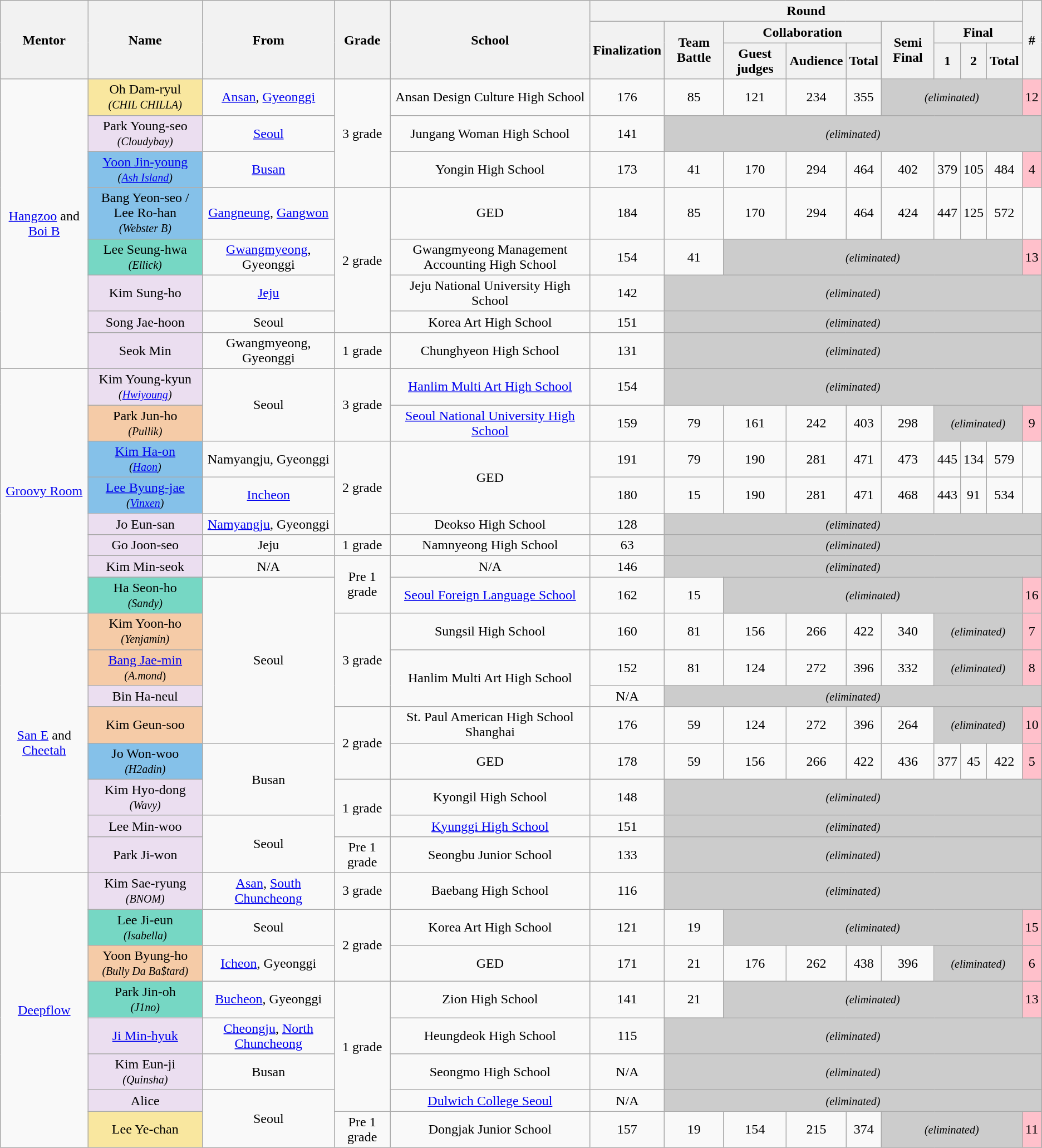<table class="wikitable sortable" style="text-align:center;">
<tr>
<th rowspan="3">Mentor</th>
<th rowspan="3">Name</th>
<th rowspan="3">From</th>
<th rowspan="3">Grade</th>
<th rowspan="3">School</th>
<th colspan="9">Round</th>
<th rowspan="3">#</th>
</tr>
<tr>
<th rowspan="2">Finalization</th>
<th rowspan="2">Team Battle</th>
<th colspan="3">Collaboration</th>
<th rowspan="2">Semi Final</th>
<th colspan="3">Final</th>
</tr>
<tr>
<th>Guest judges</th>
<th>Audience</th>
<th>Total</th>
<th>1</th>
<th>2</th>
<th>Total</th>
</tr>
<tr>
<td rowspan="8"><a href='#'>Hangzoo</a> and <a href='#'>Boi B</a></td>
<td bgcolor="#f9e79f">Oh Dam-ryul<br><small><em>(CHIL CHILLA)</em></small></td>
<td><a href='#'>Ansan</a>, <a href='#'>Gyeonggi</a></td>
<td rowspan="3">3 grade</td>
<td>Ansan Design Culture High School</td>
<td>176</td>
<td>85</td>
<td>121</td>
<td>234</td>
<td>355</td>
<td colspan="4" style="background:#CCCCCC;"><em><small>(eliminated)</small></em></td>
<td bgcolor="#FFC0CB">12</td>
</tr>
<tr>
<td bgcolor="#ebdef0">Park Young-seo<br><em><small>(Cloudybay)</small></em></td>
<td><a href='#'>Seoul</a></td>
<td>Jungang Woman High School</td>
<td>141</td>
<td colspan="9" style="background:#CCCCCC;"><em><small>(eliminated)</small></em></td>
</tr>
<tr>
<td bgcolor="#85c1e9"><a href='#'>Yoon Jin-young</a><br><em><small>(<a href='#'>Ash Island</a>)</small></em></td>
<td><a href='#'>Busan</a></td>
<td>Yongin High School</td>
<td>173</td>
<td>41</td>
<td>170</td>
<td>294</td>
<td>464</td>
<td>402</td>
<td>379</td>
<td>105</td>
<td>484</td>
<td bgcolor="#FFC0CB">4</td>
</tr>
<tr>
<td bgcolor="#85c1e9">Bang Yeon-seo / Lee Ro-han<br><small><em>(Webster B)</em></small></td>
<td><a href='#'>Gangneung</a>, <a href='#'>Gangwon</a></td>
<td rowspan="4">2 grade</td>
<td>GED</td>
<td>184</td>
<td>85</td>
<td>170</td>
<td>294</td>
<td>464</td>
<td>424</td>
<td>447</td>
<td>125</td>
<td>572</td>
<td></td>
</tr>
<tr>
<td bgcolor="#76d7c4">Lee Seung-hwa<br><small><em>(Ellick)</em></small></td>
<td><a href='#'>Gwangmyeong</a>, Gyeonggi</td>
<td>Gwangmyeong Management Accounting High School</td>
<td>154</td>
<td>41</td>
<td colspan="7" style="background:#CCCCCC;"><em><small>(eliminated)</small></em></td>
<td bgcolor="#FFC0CB">13</td>
</tr>
<tr>
<td bgcolor="#ebdef0">Kim Sung-ho</td>
<td><a href='#'>Jeju</a></td>
<td>Jeju National University High School</td>
<td>142</td>
<td colspan="9" style="background:#CCCCCC;"><em><small>(eliminated)</small></em></td>
</tr>
<tr>
<td bgcolor="#ebdef0">Song Jae-hoon</td>
<td>Seoul</td>
<td>Korea Art High School</td>
<td>151</td>
<td colspan="9" style="background:#CCCCCC;"><em><small>(eliminated)</small></em></td>
</tr>
<tr>
<td bgcolor="#ebdef0">Seok Min</td>
<td>Gwangmyeong, Gyeonggi</td>
<td>1 grade</td>
<td>Chunghyeon High School</td>
<td>131</td>
<td colspan="9" style="background:#CCCCCC;"><em><small>(eliminated)</small></em></td>
</tr>
<tr>
<td rowspan="8"><a href='#'>Groovy Room</a></td>
<td bgcolor="#ebdef0">Kim Young-kyun<br><em><small>(<a href='#'>Hwiyoung</a>)</small></em></td>
<td rowspan="2">Seoul</td>
<td rowspan="2">3 grade</td>
<td><a href='#'>Hanlim Multi Art High School</a></td>
<td>154</td>
<td colspan="9" style="background:#CCCCCC;"><em><small>(eliminated)</small></em></td>
</tr>
<tr>
<td bgcolor="#f5cba7">Park Jun-ho<br><small><em>(Pullik)</em></small></td>
<td><a href='#'>Seoul National University High School</a></td>
<td>159</td>
<td>79</td>
<td>161</td>
<td>242</td>
<td>403</td>
<td>298</td>
<td colspan="3" style="background:#CCCCCC;"><em><small>(eliminated)</small></em></td>
<td bgcolor="#FFC0CB">9</td>
</tr>
<tr>
<td bgcolor="#85c1e9"><a href='#'>Kim Ha-on</a>  <br><small><em>(<a href='#'>Haon</a>)</em></small></td>
<td>Namyangju, Gyeonggi</td>
<td rowspan="3">2 grade</td>
<td rowspan="2">GED</td>
<td>191</td>
<td>79</td>
<td>190</td>
<td>281</td>
<td>471</td>
<td>473</td>
<td>445</td>
<td>134</td>
<td>579</td>
<td></td>
</tr>
<tr>
<td bgcolor="#85c1e9"><a href='#'>Lee Byung-jae</a><br><small><em>(<a href='#'>Vinxen</a>)</em></small></td>
<td><a href='#'>Incheon</a></td>
<td>180</td>
<td>15</td>
<td>190</td>
<td>281</td>
<td>471</td>
<td>468</td>
<td>443</td>
<td>91</td>
<td>534</td>
<td></td>
</tr>
<tr>
<td bgcolor="#ebdef0">Jo Eun-san</td>
<td><a href='#'>Namyangju</a>, Gyeonggi</td>
<td>Deokso High School</td>
<td>128</td>
<td colspan="9" style="background:#CCCCCC;"><em><small>(eliminated)</small></em></td>
</tr>
<tr>
<td bgcolor="#ebdef0">Go Joon-seo</td>
<td>Jeju</td>
<td>1 grade</td>
<td>Namnyeong High School</td>
<td>63</td>
<td colspan="9" style="background:#CCCCCC;"><em><small>(eliminated)</small></em></td>
</tr>
<tr>
<td bgcolor="#ebdef0">Kim Min-seok</td>
<td>N/A</td>
<td rowspan="2">Pre 1 grade</td>
<td>N/A</td>
<td>146</td>
<td colspan="9" style="background:#CCCCCC;"><em><small>(eliminated)</small></em></td>
</tr>
<tr>
<td bgcolor="#76d7c4">Ha Seon-ho<br><small><em>(Sandy)</em></small></td>
<td rowspan="5">Seoul</td>
<td><a href='#'>Seoul Foreign Language School</a></td>
<td>162</td>
<td>15</td>
<td colspan="7" style="background:#CCCCCC;"><em><small>(eliminated)</small></em></td>
<td bgcolor="#FFC0CB">16</td>
</tr>
<tr>
<td rowspan="8"><a href='#'>San E</a> and <a href='#'>Cheetah</a></td>
<td bgcolor="#f5cba7">Kim Yoon-ho <br><small><em>(Yenjamin)</em></small></td>
<td rowspan="3">3 grade</td>
<td>Sungsil High School</td>
<td>160</td>
<td>81</td>
<td>156</td>
<td>266</td>
<td>422</td>
<td>340</td>
<td colspan="3" style="background:#CCCCCC;"><em><small>(eliminated)</small></em></td>
<td bgcolor="#FFC0CB">7</td>
</tr>
<tr>
<td bgcolor="#f5cba7"><a href='#'>Bang Jae-min</a> <br><em><small>(A.mond</small></em><small>)</small></td>
<td rowspan="2">Hanlim Multi Art High School</td>
<td>152</td>
<td>81</td>
<td>124</td>
<td>272</td>
<td>396</td>
<td>332</td>
<td colspan="3" style="background:#CCCCCC;"><em><small>(eliminated)</small></em></td>
<td bgcolor="#FFC0CB">8</td>
</tr>
<tr>
<td bgcolor="#ebdef0">Bin Ha-neul</td>
<td>N/A</td>
<td colspan="9" style="background:#CCCCCC;"><em><small>(eliminated)</small></em></td>
</tr>
<tr>
<td bgcolor="#f5cba7">Kim Geun-soo</td>
<td rowspan="2">2 grade</td>
<td>St. Paul American High School Shanghai</td>
<td>176</td>
<td>59</td>
<td>124</td>
<td>272</td>
<td>396</td>
<td>264</td>
<td colspan="3" style="background:#CCCCCC;"><em><small>(eliminated)</small></em></td>
<td bgcolor="#FFC0CB">10</td>
</tr>
<tr>
<td bgcolor="#85c1e9">Jo Won-woo <br><em><small>(H2adin)</small></em></td>
<td rowspan="2">Busan</td>
<td>GED</td>
<td>178</td>
<td>59</td>
<td>156</td>
<td>266</td>
<td>422</td>
<td>436</td>
<td>377</td>
<td>45</td>
<td>422</td>
<td bgcolor="#FFC0CB">5</td>
</tr>
<tr>
<td bgcolor="#ebdef0">Kim Hyo-dong<br><em><small>(Wavy)</small></em></td>
<td rowspan="2">1 grade</td>
<td>Kyongil High School</td>
<td>148</td>
<td colspan="9" style="background:#CCCCCC;"><em><small>(eliminated)</small></em></td>
</tr>
<tr>
<td bgcolor="#ebdef0">Lee Min-woo</td>
<td rowspan="2">Seoul</td>
<td><a href='#'>Kyunggi High School</a></td>
<td>151</td>
<td colspan="9" style="background:#CCCCCC;"><em><small>(eliminated)</small></em></td>
</tr>
<tr>
<td bgcolor="#ebdef0">Park Ji-won</td>
<td>Pre 1 grade</td>
<td>Seongbu Junior School</td>
<td>133</td>
<td colspan="9" style="background:#CCCCCC;"><em><small>(eliminated)</small></em></td>
</tr>
<tr>
<td rowspan="8"><a href='#'>Deepflow</a></td>
<td bgcolor="#ebdef0">Kim Sae-ryung<br><em><small>(BNOM)</small></em></td>
<td><a href='#'>Asan</a>, <a href='#'>South Chuncheong</a></td>
<td>3 grade</td>
<td>Baebang High School</td>
<td>116</td>
<td colspan="9" style="background:#CCCCCC;"><em><small>(eliminated)</small></em></td>
</tr>
<tr>
<td bgcolor="#76d7c4">Lee Ji-eun <br><small><em>(Isabella)</em></small></td>
<td>Seoul</td>
<td rowspan="2">2 grade</td>
<td>Korea Art High School</td>
<td>121</td>
<td>19</td>
<td colspan="7" style="background:#CCCCCC;"><em><small>(eliminated)</small></em></td>
<td bgcolor="#FFC0CB">15</td>
</tr>
<tr>
<td bgcolor="#f5cba7">Yoon Byung-ho<br><small><em>(Bully Da Ba$tard)</em></small></td>
<td><a href='#'>Icheon</a>, Gyeonggi</td>
<td>GED</td>
<td>171</td>
<td>21</td>
<td>176</td>
<td>262</td>
<td>438</td>
<td>396</td>
<td colspan="3" style="background:#CCCCCC;"><em><small>(eliminated)</small></em></td>
<td bgcolor="#FFC0CB">6</td>
</tr>
<tr>
<td bgcolor="#76d7c4">Park Jin-oh<br><em><small>(J1no)</small></em></td>
<td><a href='#'>Bucheon</a>, Gyeonggi</td>
<td rowspan="4">1 grade</td>
<td>Zion High School</td>
<td>141</td>
<td>21</td>
<td colspan="7" style="background:#CCCCCC;"><em><small>(eliminated)</small></em></td>
<td bgcolor="#FFC0CB">13</td>
</tr>
<tr>
<td bgcolor="#ebdef0"><a href='#'>Ji Min-hyuk</a></td>
<td><a href='#'>Cheongju</a>, <a href='#'>North Chuncheong</a></td>
<td>Heungdeok High School</td>
<td>115</td>
<td colspan="9" style="background:#CCCCCC;"><em><small>(eliminated)</small></em></td>
</tr>
<tr>
<td bgcolor="#ebdef0">Kim Eun-ji<br><em><small>(Quinsha)</small></em></td>
<td>Busan</td>
<td>Seongmo High School</td>
<td>N/A</td>
<td colspan="9" style="background:#CCCCCC;"><em><small>(eliminated)</small></em></td>
</tr>
<tr>
<td bgcolor="#ebdef0">Alice</td>
<td rowspan="2">Seoul</td>
<td><a href='#'>Dulwich College Seoul</a></td>
<td>N/A</td>
<td colspan="9" style="background:#CCCCCC;"><em><small>(eliminated)</small></em></td>
</tr>
<tr>
<td bgcolor="#f9e79f">Lee Ye-chan</td>
<td>Pre 1 grade</td>
<td>Dongjak Junior School</td>
<td>157</td>
<td>19</td>
<td>154</td>
<td>215</td>
<td>374</td>
<td colspan="4" style="background:#CCCCCC;"><em><small>(eliminated)</small></em></td>
<td bgcolor="#FFC0CB">11</td>
</tr>
</table>
